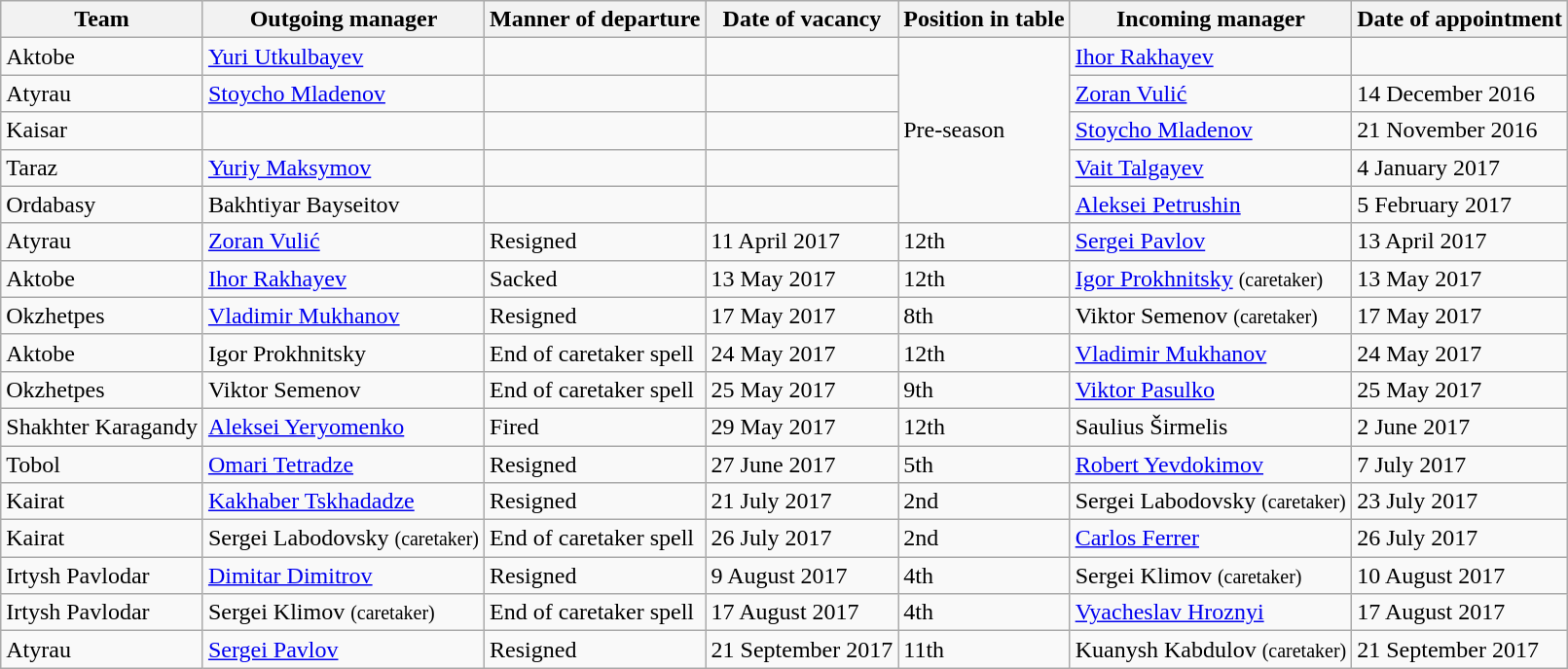<table class="wikitable">
<tr>
<th>Team</th>
<th>Outgoing manager</th>
<th>Manner of departure</th>
<th>Date of vacancy</th>
<th>Position in table</th>
<th>Incoming manager</th>
<th>Date of appointment</th>
</tr>
<tr>
<td>Aktobe</td>
<td> <a href='#'>Yuri Utkulbayev</a></td>
<td></td>
<td></td>
<td rowspan="5">Pre-season</td>
<td> <a href='#'>Ihor Rakhayev</a></td>
<td></td>
</tr>
<tr>
<td>Atyrau</td>
<td> <a href='#'>Stoycho Mladenov</a></td>
<td></td>
<td></td>
<td> <a href='#'>Zoran Vulić</a></td>
<td>14 December 2016</td>
</tr>
<tr>
<td>Kaisar</td>
<td></td>
<td></td>
<td></td>
<td> <a href='#'>Stoycho Mladenov</a></td>
<td>21 November 2016</td>
</tr>
<tr>
<td>Taraz</td>
<td> <a href='#'>Yuriy Maksymov</a></td>
<td></td>
<td></td>
<td> <a href='#'>Vait Talgayev</a></td>
<td>4 January 2017</td>
</tr>
<tr>
<td>Ordabasy</td>
<td> Bakhtiyar Bayseitov</td>
<td></td>
<td></td>
<td> <a href='#'>Aleksei Petrushin</a></td>
<td>5 February 2017</td>
</tr>
<tr>
<td>Atyrau</td>
<td> <a href='#'>Zoran Vulić</a></td>
<td>Resigned</td>
<td>11 April 2017</td>
<td>12th</td>
<td> <a href='#'>Sergei Pavlov</a></td>
<td>13 April 2017</td>
</tr>
<tr>
<td>Aktobe</td>
<td> <a href='#'>Ihor Rakhayev</a></td>
<td>Sacked</td>
<td>13 May 2017</td>
<td>12th</td>
<td> <a href='#'>Igor Prokhnitsky</a> <small>(caretaker)</small></td>
<td>13 May 2017</td>
</tr>
<tr>
<td>Okzhetpes</td>
<td> <a href='#'>Vladimir Mukhanov</a></td>
<td>Resigned</td>
<td>17 May 2017</td>
<td>8th</td>
<td> Viktor Semenov <small>(caretaker)</small></td>
<td>17 May 2017</td>
</tr>
<tr>
<td>Aktobe</td>
<td> Igor Prokhnitsky</td>
<td>End of caretaker spell</td>
<td>24 May 2017</td>
<td>12th</td>
<td> <a href='#'>Vladimir Mukhanov</a></td>
<td>24 May 2017</td>
</tr>
<tr>
<td>Okzhetpes</td>
<td> Viktor Semenov</td>
<td>End of caretaker spell</td>
<td>25 May 2017</td>
<td>9th</td>
<td> <a href='#'>Viktor Pasulko</a></td>
<td>25 May 2017</td>
</tr>
<tr>
<td>Shakhter Karagandy</td>
<td> <a href='#'>Aleksei Yeryomenko</a></td>
<td>Fired</td>
<td>29 May 2017</td>
<td>12th</td>
<td> Saulius Širmelis</td>
<td>2 June 2017</td>
</tr>
<tr>
<td>Tobol</td>
<td> <a href='#'>Omari Tetradze</a></td>
<td>Resigned</td>
<td>27 June 2017</td>
<td>5th</td>
<td> <a href='#'>Robert Yevdokimov</a></td>
<td>7 July 2017</td>
</tr>
<tr>
<td>Kairat</td>
<td> <a href='#'>Kakhaber Tskhadadze</a></td>
<td>Resigned</td>
<td>21 July 2017</td>
<td>2nd</td>
<td> Sergei Labodovsky <small>(caretaker)</small></td>
<td>23 July 2017</td>
</tr>
<tr>
<td>Kairat</td>
<td> Sergei Labodovsky <small>(caretaker)</small></td>
<td>End of caretaker spell</td>
<td>26 July 2017</td>
<td>2nd</td>
<td> <a href='#'>Carlos Ferrer</a></td>
<td>26 July 2017</td>
</tr>
<tr>
<td>Irtysh Pavlodar</td>
<td> <a href='#'>Dimitar Dimitrov</a></td>
<td>Resigned</td>
<td>9 August 2017</td>
<td>4th</td>
<td> Sergei Klimov <small>(caretaker)</small></td>
<td>10 August 2017</td>
</tr>
<tr>
<td>Irtysh Pavlodar</td>
<td> Sergei Klimov <small>(caretaker)</small></td>
<td>End of caretaker spell</td>
<td>17 August 2017</td>
<td>4th</td>
<td> <a href='#'>Vyacheslav Hroznyi</a></td>
<td>17 August 2017</td>
</tr>
<tr>
<td>Atyrau</td>
<td> <a href='#'>Sergei Pavlov</a></td>
<td>Resigned</td>
<td>21 September 2017</td>
<td>11th</td>
<td> Kuanysh Kabdulov <small>(caretaker)</small></td>
<td>21 September 2017</td>
</tr>
</table>
